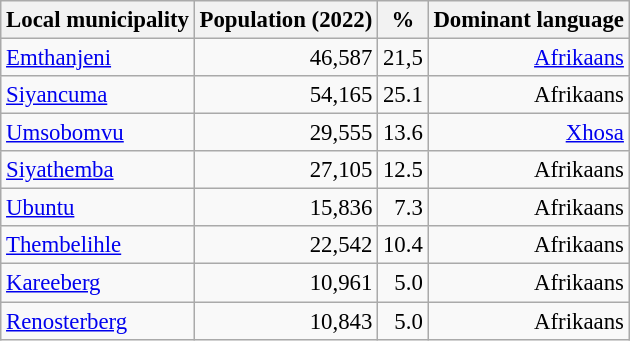<table class="wikitable" style="font-size: 95%; text-align: right">
<tr>
<th>Local municipality</th>
<th>Population (2022)</th>
<th>%</th>
<th>Dominant language</th>
</tr>
<tr>
<td align=left><a href='#'>Emthanjeni</a></td>
<td>46,587</td>
<td>21,5</td>
<td><a href='#'>Afrikaans</a></td>
</tr>
<tr>
<td align=left><a href='#'>Siyancuma</a></td>
<td>54,165</td>
<td>25.1</td>
<td>Afrikaans</td>
</tr>
<tr>
<td align=left><a href='#'>Umsobomvu</a></td>
<td>29,555</td>
<td>13.6</td>
<td><a href='#'>Xhosa</a></td>
</tr>
<tr>
<td align=left><a href='#'>Siyathemba</a></td>
<td>27,105</td>
<td>12.5</td>
<td>Afrikaans</td>
</tr>
<tr>
<td align=left><a href='#'>Ubuntu</a></td>
<td>15,836</td>
<td>7.3</td>
<td>Afrikaans</td>
</tr>
<tr>
<td align=left><a href='#'>Thembelihle</a></td>
<td>22,542</td>
<td>10.4</td>
<td>Afrikaans</td>
</tr>
<tr>
<td align=left><a href='#'>Kareeberg</a></td>
<td>10,961</td>
<td>5.0</td>
<td>Afrikaans</td>
</tr>
<tr>
<td align=left><a href='#'>Renosterberg</a></td>
<td>10,843</td>
<td>5.0</td>
<td>Afrikaans</td>
</tr>
</table>
